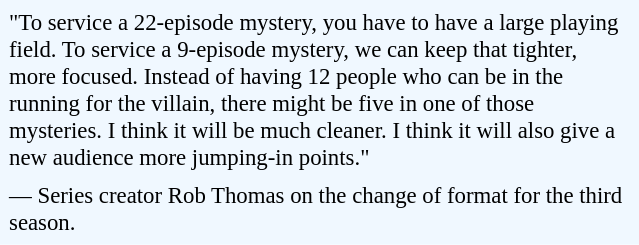<table class="toccolours" style="float:right; margin-left:1em; margin-right:2em; font-size:95%; background:#f0f8ff; color:black; width:28em; max-width:40%;" cellspacing="5">
<tr>
<td style="text-align: left;">"To service a 22-episode mystery, you have to have a large playing field. To service a 9-episode mystery, we can keep that tighter, more focused. Instead of having 12 people who can be in the running for the villain, there might be five in one of those mysteries. I think it will be much cleaner. I think it will also give a new audience more jumping-in points."</td>
</tr>
<tr>
<td style="text-align: left;">— Series creator Rob Thomas on the change of format for the third season.</td>
</tr>
</table>
